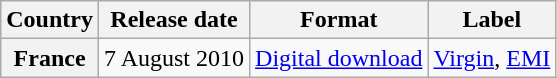<table class="wikitable plainrowheaders">
<tr>
<th scope="col">Country</th>
<th scope="col">Release date</th>
<th scope="col">Format</th>
<th scope="col">Label</th>
</tr>
<tr>
<th scope="row">France</th>
<td>7 August 2010</td>
<td><a href='#'>Digital download</a></td>
<td><a href='#'>Virgin</a>, <a href='#'>EMI</a></td>
</tr>
</table>
